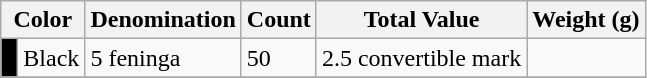<table class="wikitable">
<tr>
<th colspan=2>Color</th>
<th>Denomination</th>
<th>Count</th>
<th>Total Value</th>
<th>Weight (g)</th>
</tr>
<tr>
<td style="background:Black"> </td>
<td>Black</td>
<td>5 feninga</td>
<td>50</td>
<td>2.5 convertible mark</td>
<td></td>
</tr>
<tr>
</tr>
</table>
